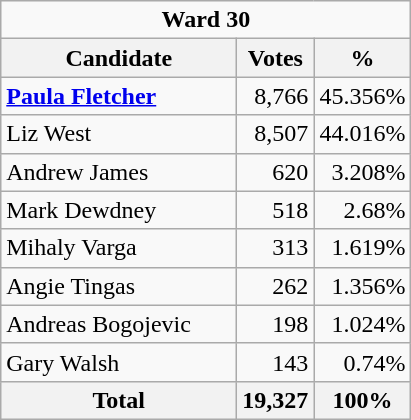<table class="wikitable">
<tr>
<td Colspan="3" align="center"><strong>Ward 30</strong></td>
</tr>
<tr>
<th bgcolor="#DDDDFF" width="150px">Candidate</th>
<th bgcolor="#DDDDFF">Votes</th>
<th bgcolor="#DDDDFF">%</th>
</tr>
<tr>
<td><strong><a href='#'>Paula Fletcher</a></strong></td>
<td align=right>8,766</td>
<td align=right>45.356%</td>
</tr>
<tr>
<td>Liz West</td>
<td align=right>8,507</td>
<td align=right>44.016%</td>
</tr>
<tr>
<td>Andrew James</td>
<td align=right>620</td>
<td align=right>3.208%</td>
</tr>
<tr>
<td>Mark Dewdney</td>
<td align=right>518</td>
<td align=right>2.68%</td>
</tr>
<tr>
<td>Mihaly Varga</td>
<td align=right>313</td>
<td align=right>1.619%</td>
</tr>
<tr>
<td>Angie Tingas</td>
<td align=right>262</td>
<td align=right>1.356%</td>
</tr>
<tr>
<td>Andreas Bogojevic</td>
<td align=right>198</td>
<td align=right>1.024%</td>
</tr>
<tr>
<td>Gary Walsh</td>
<td align=right>143</td>
<td align=right>0.74%</td>
</tr>
<tr>
<th>Total</th>
<th align=right>19,327</th>
<th align=right>100%</th>
</tr>
</table>
